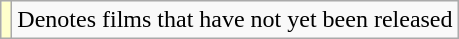<table class="wikitable">
<tr>
<td style="background:#FFFFCC;"></td>
<td>Denotes films that have not yet been released</td>
</tr>
</table>
